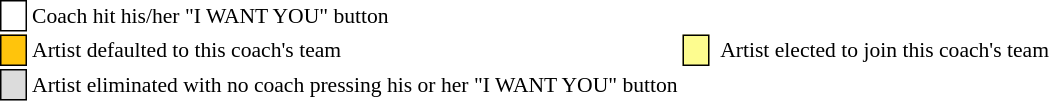<table class="toccolours" style="font-size: 90%; white-space: nowrap;">
<tr>
<td style="background:white; border:1px solid black;"> <strong></strong> </td>
<td>Coach hit his/her "I WANT YOU" button</td>
</tr>
<tr>
<td style="background:#ffc40c; border:1px solid black;">    </td>
<td>Artist defaulted to this coach's team</td>
<td style="background:#fdfc8f; border:1px solid black;">    </td>
<td></td>
<td style="padding-right: 8px">Artist elected to join this coach's team</td>
</tr>
<tr>
<td style="background:#dcdcdc; border:1px solid black;">    </td>
<td>Artist eliminated with no coach pressing his or her "I WANT YOU" button</td>
</tr>
</table>
